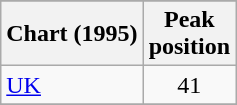<table class="wikitable">
<tr>
</tr>
<tr>
<th>Chart (1995)</th>
<th>Peak<br>position</th>
</tr>
<tr>
<td><a href='#'>UK</a></td>
<td style="text-align:center;">41</td>
</tr>
<tr>
</tr>
</table>
